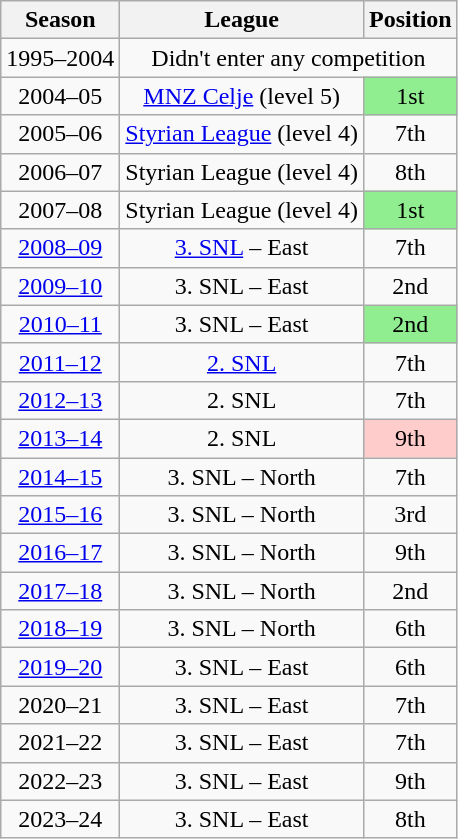<table class="wikitable" style="text-align: center">
<tr>
<th>Season</th>
<th>League</th>
<th>Position</th>
</tr>
<tr>
<td>1995–2004</td>
<td colspan="2">Didn't enter any competition</td>
</tr>
<tr>
<td>2004–05</td>
<td><a href='#'>MNZ Celje</a> (level 5)</td>
<td style="background: #90EE90;">1st</td>
</tr>
<tr>
<td>2005–06</td>
<td><a href='#'>Styrian League</a> (level 4)</td>
<td>7th</td>
</tr>
<tr>
<td>2006–07</td>
<td>Styrian League (level 4)</td>
<td>8th</td>
</tr>
<tr>
<td>2007–08</td>
<td>Styrian League (level 4)</td>
<td style="background: #90EE90;">1st</td>
</tr>
<tr>
<td><a href='#'>2008–09</a></td>
<td><a href='#'>3. SNL</a> – East</td>
<td>7th</td>
</tr>
<tr>
<td><a href='#'>2009–10</a></td>
<td>3. SNL – East</td>
<td>2nd</td>
</tr>
<tr>
<td><a href='#'>2010–11</a></td>
<td>3. SNL – East</td>
<td style="background: #90EE90;">2nd</td>
</tr>
<tr>
<td><a href='#'>2011–12</a></td>
<td><a href='#'>2. SNL</a></td>
<td>7th</td>
</tr>
<tr>
<td><a href='#'>2012–13</a></td>
<td>2. SNL</td>
<td>7th</td>
</tr>
<tr>
<td><a href='#'>2013–14</a></td>
<td>2. SNL</td>
<td style="background: #FFCCCC;">9th</td>
</tr>
<tr>
<td><a href='#'>2014–15</a></td>
<td>3. SNL – North</td>
<td>7th</td>
</tr>
<tr>
<td><a href='#'>2015–16</a></td>
<td>3. SNL – North</td>
<td>3rd</td>
</tr>
<tr>
<td><a href='#'>2016–17</a></td>
<td>3. SNL – North</td>
<td>9th</td>
</tr>
<tr>
<td><a href='#'>2017–18</a></td>
<td>3. SNL – North</td>
<td>2nd</td>
</tr>
<tr>
<td><a href='#'>2018–19</a></td>
<td>3. SNL – North</td>
<td>6th</td>
</tr>
<tr>
<td><a href='#'>2019–20</a></td>
<td>3. SNL – East</td>
<td>6th</td>
</tr>
<tr>
<td>2020–21</td>
<td>3. SNL – East</td>
<td>7th</td>
</tr>
<tr>
<td>2021–22</td>
<td>3. SNL – East</td>
<td>7th</td>
</tr>
<tr>
<td>2022–23</td>
<td>3. SNL – East</td>
<td>9th</td>
</tr>
<tr>
<td>2023–24</td>
<td>3. SNL – East</td>
<td>8th</td>
</tr>
</table>
